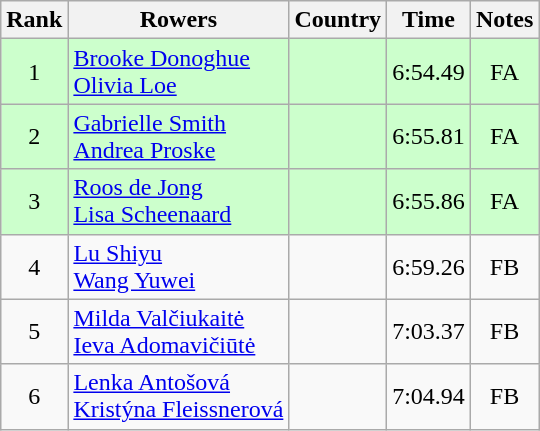<table class="wikitable" style="text-align:center">
<tr>
<th>Rank</th>
<th>Rowers</th>
<th>Country</th>
<th>Time</th>
<th>Notes</th>
</tr>
<tr bgcolor=ccffcc>
<td>1</td>
<td align="left"><a href='#'>Brooke Donoghue</a><br><a href='#'>Olivia Loe</a></td>
<td align="left"></td>
<td>6:54.49</td>
<td>FA</td>
</tr>
<tr bgcolor=ccffcc>
<td>2</td>
<td align="left"><a href='#'>Gabrielle Smith</a><br><a href='#'>Andrea Proske</a></td>
<td align="left"></td>
<td>6:55.81</td>
<td>FA</td>
</tr>
<tr bgcolor=ccffcc>
<td>3</td>
<td align="left"><a href='#'>Roos de Jong</a><br><a href='#'>Lisa Scheenaard</a></td>
<td align="left"></td>
<td>6:55.86</td>
<td>FA</td>
</tr>
<tr>
<td>4</td>
<td align="left"><a href='#'>Lu Shiyu</a><br><a href='#'>Wang Yuwei</a></td>
<td align="left"></td>
<td>6:59.26</td>
<td>FB</td>
</tr>
<tr>
<td>5</td>
<td align="left"><a href='#'>Milda Valčiukaitė</a><br><a href='#'>Ieva Adomavičiūtė</a></td>
<td align="left"></td>
<td>7:03.37</td>
<td>FB</td>
</tr>
<tr>
<td>6</td>
<td align="left"><a href='#'>Lenka Antošová</a><br><a href='#'>Kristýna Fleissnerová</a></td>
<td align="left"></td>
<td>7:04.94</td>
<td>FB</td>
</tr>
</table>
